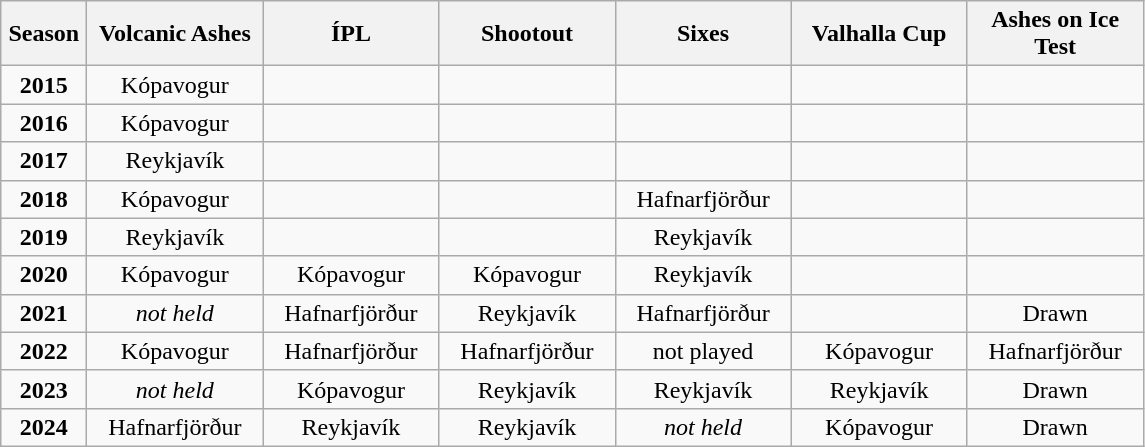<table class="wikitable">
<tr>
<th scope="col" style="width: 50px;">Season</th>
<th scope="col" style="width: 110px;">Volcanic Ashes</th>
<th scope="col" style="width: 110px;">ÍPL</th>
<th scope="col" style="width: 110px;">Shootout</th>
<th scope="col" style="width: 110px;">Sixes</th>
<th scope="col" style="width: 110px;">Valhalla Cup</th>
<th scope="col" style="width: 110px;">Ashes on Ice Test</th>
</tr>
<tr style="text-align:center;">
<td><strong>2015</strong></td>
<td>Kópavogur</td>
<td></td>
<td></td>
<td></td>
<td></td>
<td></td>
</tr>
<tr style="text-align:center;">
<td><strong>2016</strong></td>
<td>Kópavogur</td>
<td></td>
<td></td>
<td></td>
<td></td>
<td></td>
</tr>
<tr style="text-align:center;">
<td><strong>2017</strong></td>
<td>Reykjavík</td>
<td></td>
<td></td>
<td></td>
<td></td>
<td></td>
</tr>
<tr style="text-align:center;">
<td><strong>2018</strong></td>
<td>Kópavogur</td>
<td></td>
<td></td>
<td>Hafnarfjörður</td>
<td></td>
<td></td>
</tr>
<tr style="text-align:center;">
<td><strong>2019</strong></td>
<td>Reykjavík</td>
<td></td>
<td></td>
<td>Reykjavík</td>
<td></td>
<td></td>
</tr>
<tr style="text-align:center;">
<td><strong>2020</strong></td>
<td>Kópavogur</td>
<td>Kópavogur</td>
<td>Kópavogur</td>
<td>Reykjavík</td>
<td></td>
<td></td>
</tr>
<tr style="text-align:center;">
<td><strong>2021</strong></td>
<td><em>not held</em></td>
<td>Hafnarfjörður</td>
<td>Reykjavík</td>
<td>Hafnarfjörður</td>
<td></td>
<td>Drawn</td>
</tr>
<tr style="text-align:center;">
<td><strong>2022</strong></td>
<td>Kópavogur</td>
<td>Hafnarfjörður</td>
<td>Hafnarfjörður</td>
<td>not played</td>
<td>Kópavogur</td>
<td>Hafnarfjörður</td>
</tr>
<tr style="text-align:center;">
<td><strong>2023</strong></td>
<td><em>not held</em></td>
<td>Kópavogur</td>
<td>Reykjavík</td>
<td>Reykjavík</td>
<td>Reykjavík</td>
<td>Drawn</td>
</tr>
<tr style="text-align:center;">
<td><strong>2024</strong></td>
<td>Hafnarfjörður</td>
<td>Reykjavík</td>
<td>Reykjavík</td>
<td><em>not held</em></td>
<td>Kópavogur</td>
<td>Drawn</td>
</tr>
</table>
